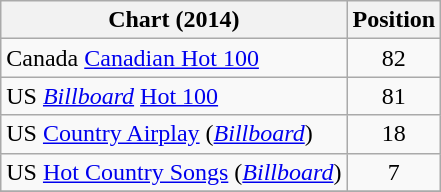<table class="wikitable sortable">
<tr>
<th scope="col">Chart (2014)</th>
<th scope="col">Position</th>
</tr>
<tr>
<td>Canada <a href='#'>Canadian Hot 100</a></td>
<td align="center">82</td>
</tr>
<tr>
<td>US <em><a href='#'>Billboard</a></em> <a href='#'>Hot 100</a></td>
<td align="center">81</td>
</tr>
<tr>
<td>US <a href='#'>Country Airplay</a> (<em><a href='#'>Billboard</a></em>)</td>
<td align="center">18</td>
</tr>
<tr>
<td>US <a href='#'>Hot Country Songs</a> (<em><a href='#'>Billboard</a></em>)</td>
<td align="center">7</td>
</tr>
<tr>
</tr>
</table>
